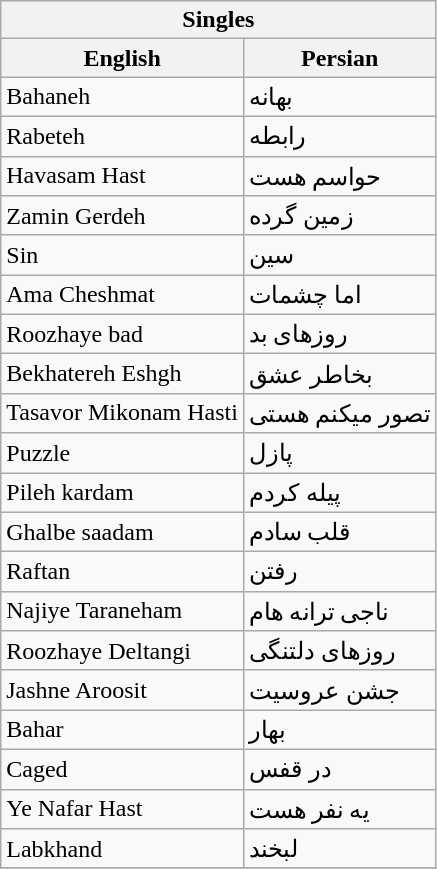<table class="wikitable">
<tr style="text-align:center;">
<th colspan="2">Singles</th>
</tr>
<tr style="text-align:center;">
<th>English</th>
<th>Persian</th>
</tr>
<tr>
<td>Bahaneh</td>
<td>بهانه</td>
</tr>
<tr>
<td>Rabeteh</td>
<td>رابطه</td>
</tr>
<tr>
<td>Havasam Hast</td>
<td>حواسم هست</td>
</tr>
<tr>
<td>Zamin Gerdeh</td>
<td>زمین گرده</td>
</tr>
<tr>
<td>Sin</td>
<td>سین</td>
</tr>
<tr>
<td>Ama Cheshmat</td>
<td>اما چشمات</td>
</tr>
<tr>
<td>Roozhaye bad</td>
<td>روزهای بد</td>
</tr>
<tr>
<td>Bekhatereh Eshgh</td>
<td>بخاطر عشق</td>
</tr>
<tr>
<td>Tasavor Mikonam Hasti</td>
<td>تصور میکنم هستی</td>
</tr>
<tr>
<td>Puzzle</td>
<td>پازل</td>
</tr>
<tr>
<td>Pileh kardam</td>
<td>پیله کردم</td>
</tr>
<tr>
<td>Ghalbe saadam</td>
<td>قلب سادم</td>
</tr>
<tr>
<td>Raftan</td>
<td>رفتن</td>
</tr>
<tr>
<td>Najiye Taraneham</td>
<td>ناجی ترانه هام</td>
</tr>
<tr>
<td>Roozhaye Deltangi</td>
<td>روزهای دلتنگی</td>
</tr>
<tr>
<td>Jashne Aroosit</td>
<td>جشن عروسیت</td>
</tr>
<tr>
<td>Bahar</td>
<td>بهار</td>
</tr>
<tr>
<td>Caged</td>
<td>در قفس</td>
</tr>
<tr>
<td>Ye Nafar Hast</td>
<td>یه نفر هست</td>
</tr>
<tr>
<td>Labkhand</td>
<td>لبخند</td>
</tr>
<tr>
</tr>
</table>
